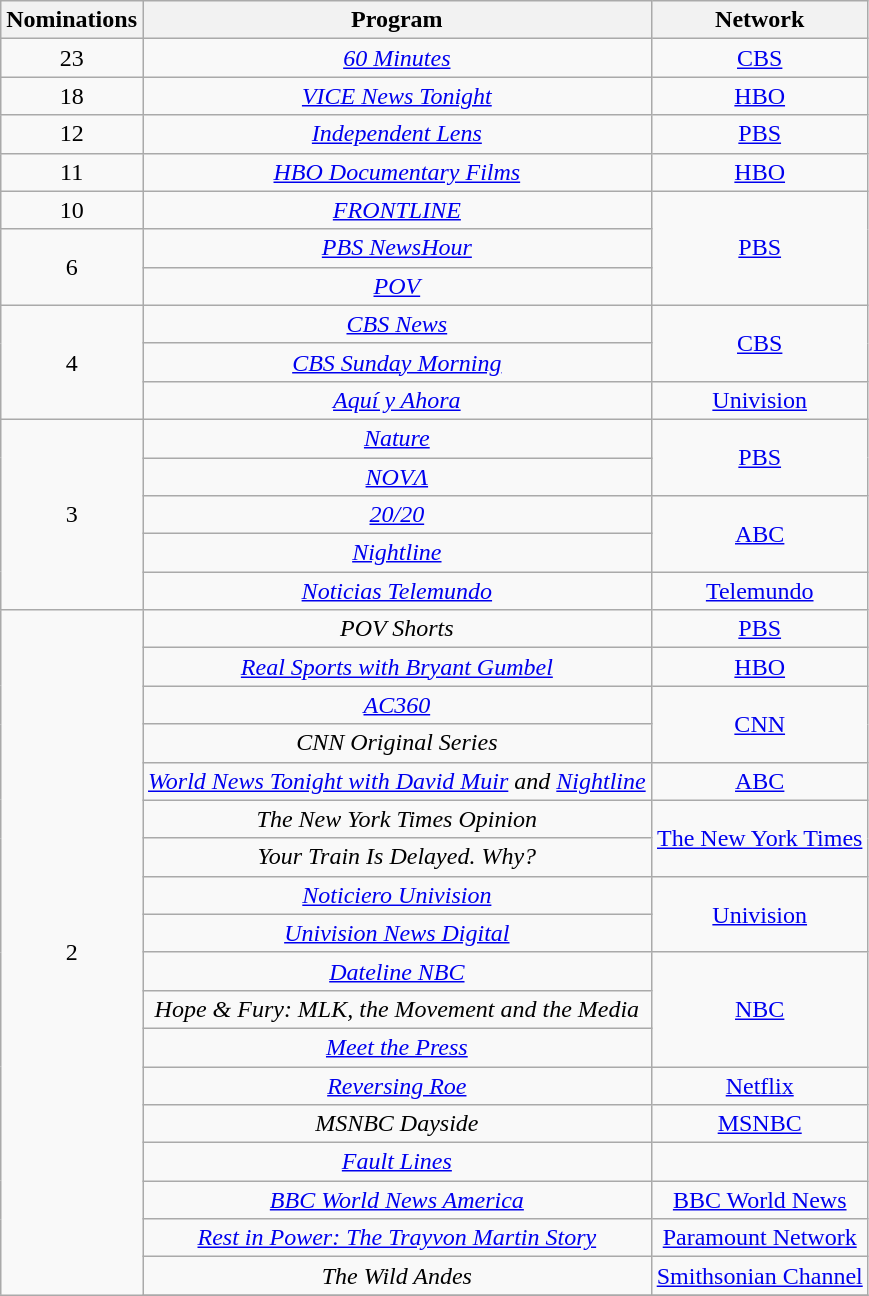<table class="wikitable floatleft" style="text-align: center;">
<tr>
<th scope="col" style="width:55px;">Nominations</th>
<th scope="col" style="text-align:center;">Program</th>
<th scope="col" style="text-align:center;">Network</th>
</tr>
<tr>
<td scope=row style="text-align:center">23</td>
<td><em><a href='#'>60 Minutes</a></em></td>
<td><a href='#'>CBS</a></td>
</tr>
<tr>
<td scope=row style="text-align:center">18</td>
<td><em><a href='#'>VICE News Tonight</a></em></td>
<td><a href='#'>HBO</a></td>
</tr>
<tr>
<td scope=row style="text-align:center">12</td>
<td><em><a href='#'>Independent Lens</a></em></td>
<td><a href='#'>PBS</a></td>
</tr>
<tr>
<td scope=row style="text-align:center">11</td>
<td><em><a href='#'>HBO Documentary Films</a></em></td>
<td><a href='#'>HBO</a></td>
</tr>
<tr>
<td scope=row style="text-align:center">10</td>
<td><em><a href='#'>FRONTLINE</a></em></td>
<td rowspan="3"><a href='#'>PBS</a></td>
</tr>
<tr>
<td rowspan="2" scope=row style="text-align:center">6</td>
<td><em><a href='#'>PBS NewsHour</a></em></td>
</tr>
<tr>
<td><em><a href='#'>POV</a></em></td>
</tr>
<tr>
<td rowspan="3" scope=row style="text-align:center">4</td>
<td><em><a href='#'>CBS News</a></em></td>
<td rowspan="2"><a href='#'>CBS</a></td>
</tr>
<tr>
<td><em><a href='#'>CBS Sunday Morning</a></em></td>
</tr>
<tr>
<td><em><a href='#'>Aquí y Ahora</a></em></td>
<td><a href='#'>Univision</a></td>
</tr>
<tr>
<td rowspan="5" scope=row style="text-align:center">3</td>
<td><em><a href='#'>Nature</a></em></td>
<td rowspan="2"><a href='#'>PBS</a></td>
</tr>
<tr>
<td><em><a href='#'>NOVΛ</a></em></td>
</tr>
<tr>
<td><em><a href='#'>20/20</a></em></td>
<td rowspan="2"><a href='#'>ABC</a></td>
</tr>
<tr>
<td><em><a href='#'>Nightline</a></em></td>
</tr>
<tr>
<td><em><a href='#'>Noticias Telemundo</a></em></td>
<td><a href='#'>Telemundo</a></td>
</tr>
<tr>
<td rowspan="20" scope=row style="text-align:center">2</td>
<td><em>POV Shorts</em></td>
<td><a href='#'>PBS</a></td>
</tr>
<tr>
<td><em><a href='#'>Real Sports with Bryant Gumbel</a></em></td>
<td><a href='#'>HBO</a></td>
</tr>
<tr>
<td><em><a href='#'>AC360</a></em></td>
<td rowspan="2"><a href='#'>CNN</a></td>
</tr>
<tr>
<td><em>CNN Original Series</em></td>
</tr>
<tr>
<td><em><a href='#'>World News Tonight with David Muir</a> and <a href='#'>Nightline</a></em></td>
<td><a href='#'>ABC</a></td>
</tr>
<tr>
<td><em>The New York Times Opinion</em></td>
<td rowspan="2"><a href='#'>The New York Times</a></td>
</tr>
<tr>
<td><em>Your Train Is Delayed. Why?</em></td>
</tr>
<tr>
<td><em><a href='#'>Noticiero Univision</a></em></td>
<td rowspan="2"><a href='#'>Univision</a></td>
</tr>
<tr>
<td><em><a href='#'>Univision News Digital</a></em></td>
</tr>
<tr>
<td><em><a href='#'>Dateline NBC</a></em></td>
<td rowspan="3"><a href='#'>NBC</a></td>
</tr>
<tr>
<td><em>Hope & Fury: MLK, the Movement and the Media</em></td>
</tr>
<tr>
<td><em><a href='#'>Meet the Press</a></em></td>
</tr>
<tr>
<td><em><a href='#'>Reversing Roe</a></em></td>
<td><a href='#'>Netflix</a></td>
</tr>
<tr>
<td><em>MSNBC Dayside</em></td>
<td><a href='#'>MSNBC</a></td>
</tr>
<tr>
<td><em><a href='#'>Fault Lines</a></em></td>
</tr>
<tr>
<td><em><a href='#'>BBC World News America</a></em></td>
<td><a href='#'>BBC World News</a></td>
</tr>
<tr>
<td><em><a href='#'>Rest in Power: The Trayvon Martin Story</a></em></td>
<td><a href='#'>Paramount Network</a></td>
</tr>
<tr>
<td><em>The Wild Andes</em></td>
<td><a href='#'>Smithsonian Channel</a></td>
</tr>
<tr>
</tr>
</table>
